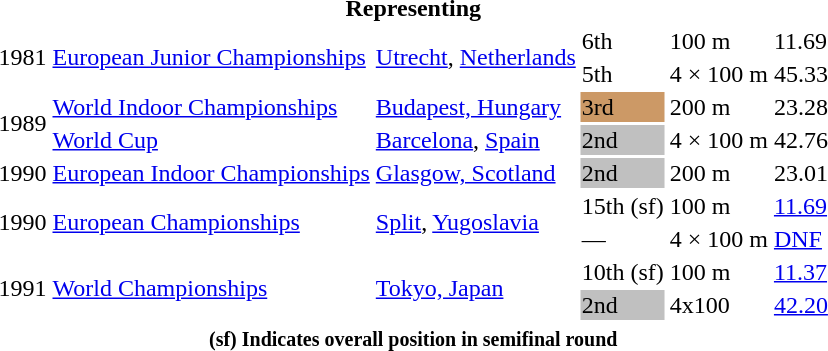<table>
<tr>
<th colspan="6">Representing </th>
</tr>
<tr>
<td rowspan=2>1981</td>
<td rowspan=2><a href='#'>European Junior Championships</a></td>
<td rowspan=2><a href='#'>Utrecht</a>, <a href='#'>Netherlands</a></td>
<td>6th</td>
<td>100 m</td>
<td>11.69</td>
</tr>
<tr>
<td>5th</td>
<td>4 × 100 m</td>
<td>45.33</td>
</tr>
<tr>
<td rowspan=2>1989</td>
<td><a href='#'>World Indoor Championships</a></td>
<td><a href='#'>Budapest, Hungary</a></td>
<td bgcolor="cc9966">3rd</td>
<td>200 m</td>
<td>23.28</td>
</tr>
<tr>
<td><a href='#'>World Cup</a></td>
<td><a href='#'>Barcelona</a>, <a href='#'>Spain</a></td>
<td bgcolor=silver>2nd</td>
<td>4 × 100 m</td>
<td>42.76</td>
</tr>
<tr>
<td>1990</td>
<td><a href='#'>European Indoor Championships</a></td>
<td><a href='#'>Glasgow, Scotland</a></td>
<td bgcolor="silver">2nd</td>
<td>200 m</td>
<td>23.01</td>
</tr>
<tr>
<td rowspan=2>1990</td>
<td rowspan=2><a href='#'>European Championships</a></td>
<td rowspan=2><a href='#'>Split</a>, <a href='#'>Yugoslavia</a></td>
<td>15th (sf)</td>
<td>100 m</td>
<td><a href='#'>11.69</a></td>
</tr>
<tr>
<td>—</td>
<td>4 × 100 m</td>
<td><a href='#'>DNF</a></td>
</tr>
<tr>
<td rowspan=2>1991</td>
<td rowspan=2><a href='#'>World Championships</a></td>
<td rowspan=2><a href='#'>Tokyo, Japan</a></td>
<td>10th (sf)</td>
<td>100 m</td>
<td><a href='#'>11.37</a></td>
</tr>
<tr>
<td bgcolor="silver">2nd</td>
<td>4x100</td>
<td><a href='#'>42.20</a></td>
</tr>
<tr>
<th colspan=6><small><strong>(sf) Indicates overall position in semifinal round</strong></small></th>
</tr>
</table>
